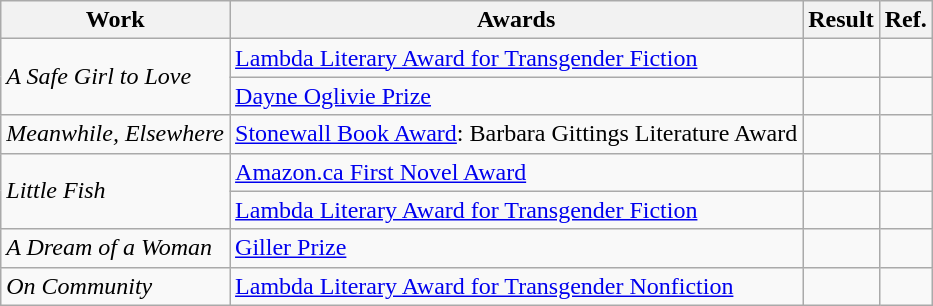<table class="wikitable sortable">
<tr>
<th>Work</th>
<th>Awards</th>
<th>Result</th>
<th>Ref.</th>
</tr>
<tr>
<td rowspan="2"><em>A Safe Girl to Love</em></td>
<td><a href='#'>Lambda Literary Award for Transgender Fiction</a></td>
<td></td>
<td></td>
</tr>
<tr>
<td><a href='#'>Dayne Oglivie Prize</a></td>
<td></td>
<td></td>
</tr>
<tr>
<td><em>Meanwhile, Elsewhere</em></td>
<td><a href='#'>Stonewall Book Award</a>: Barbara Gittings Literature Award</td>
<td></td>
<td></td>
</tr>
<tr>
<td rowspan="2"><em>Little Fish</em></td>
<td><a href='#'>Amazon.ca First Novel Award</a></td>
<td></td>
<td></td>
</tr>
<tr>
<td><a href='#'>Lambda Literary Award for Transgender Fiction</a></td>
<td></td>
<td></td>
</tr>
<tr>
<td><em>A Dream of a Woman</em></td>
<td><a href='#'>Giller Prize</a></td>
<td></td>
<td></td>
</tr>
<tr>
<td><em>On Community</em></td>
<td><a href='#'>Lambda Literary Award for Transgender Nonfiction</a></td>
<td></td>
<td></td>
</tr>
</table>
